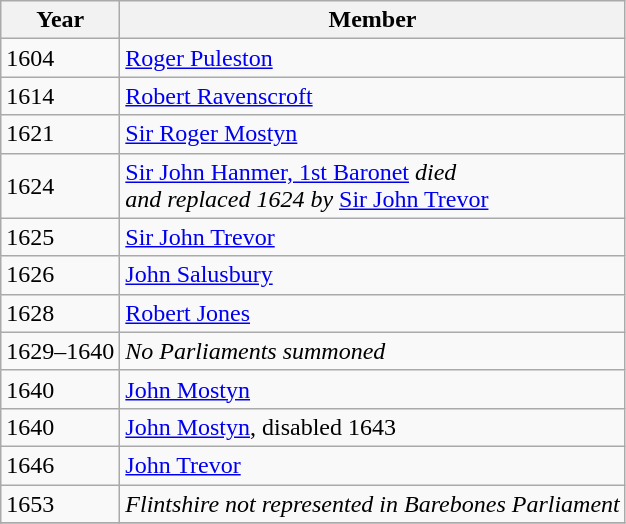<table class="wikitable">
<tr>
<th>Year</th>
<th>Member</th>
</tr>
<tr>
<td>1604</td>
<td><a href='#'>Roger Puleston</a></td>
</tr>
<tr>
<td>1614</td>
<td><a href='#'>Robert Ravenscroft</a></td>
</tr>
<tr>
<td>1621</td>
<td><a href='#'>Sir Roger Mostyn</a></td>
</tr>
<tr>
<td>1624</td>
<td><a href='#'>Sir John Hanmer, 1st Baronet</a> <em>died  <br> and replaced 1624 by</em> <a href='#'>Sir John Trevor</a></td>
</tr>
<tr>
<td>1625</td>
<td><a href='#'>Sir John Trevor</a></td>
</tr>
<tr>
<td>1626</td>
<td><a href='#'>John Salusbury</a></td>
</tr>
<tr>
<td>1628</td>
<td><a href='#'>Robert Jones</a></td>
</tr>
<tr>
<td>1629–1640</td>
<td colspan = "2"><em>No Parliaments summoned</em></td>
</tr>
<tr>
<td>1640</td>
<td><a href='#'>John Mostyn</a></td>
</tr>
<tr>
<td>1640</td>
<td><a href='#'>John Mostyn</a>, disabled 1643</td>
</tr>
<tr>
<td>1646</td>
<td><a href='#'>John Trevor</a></td>
</tr>
<tr>
<td>1653</td>
<td><em>Flintshire not represented in Barebones Parliament</em></td>
</tr>
<tr>
</tr>
</table>
